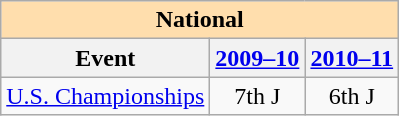<table class="wikitable" style="text-align:center">
<tr>
<th colspan="3" style="background-color: #ffdead; " align="center">National</th>
</tr>
<tr>
<th>Event</th>
<th><a href='#'>2009–10</a></th>
<th><a href='#'>2010–11</a></th>
</tr>
<tr>
<td align=left><a href='#'>U.S. Championships</a></td>
<td>7th J</td>
<td>6th J</td>
</tr>
</table>
